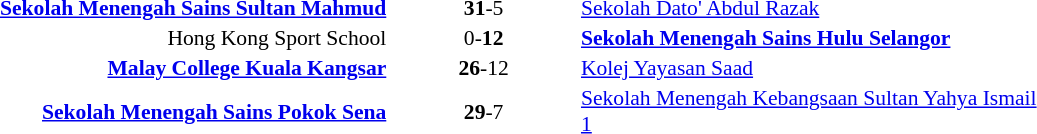<table style="width:100%;" cellspacing="1">
<tr>
<th width=15%></th>
<th width=25%></th>
<th width=10%></th>
<th width=25%></th>
</tr>
<tr style=font-size:90%>
<td align=right></td>
<td align=right> <strong><a href='#'>Sekolah Menengah Sains Sultan Mahmud</a></strong></td>
<td align=center><strong>31</strong>-5</td>
<td> <a href='#'>Sekolah Dato' Abdul Razak</a></td>
<td></td>
</tr>
<tr style=font-size:90%>
<td align=right></td>
<td align=right> Hong Kong Sport School</td>
<td align=center>0-<strong>12</strong></td>
<td><strong> <a href='#'>Sekolah Menengah Sains Hulu Selangor</a></strong></td>
<td></td>
</tr>
<tr style=font-size:90%>
<td align=right></td>
<td align=right> <strong><a href='#'>Malay College Kuala Kangsar</a></strong></td>
<td align=center><strong>26</strong>-12</td>
<td> <a href='#'>Kolej Yayasan Saad</a></td>
<td></td>
</tr>
<tr style=font-size:90%>
<td align=right></td>
<td align=right><strong> <a href='#'>Sekolah Menengah Sains Pokok Sena</a></strong></td>
<td align=center><strong>29</strong>-7</td>
<td> <a href='#'>Sekolah Menengah Kebangsaan Sultan Yahya Ismail 1</a></td>
<td></td>
</tr>
</table>
